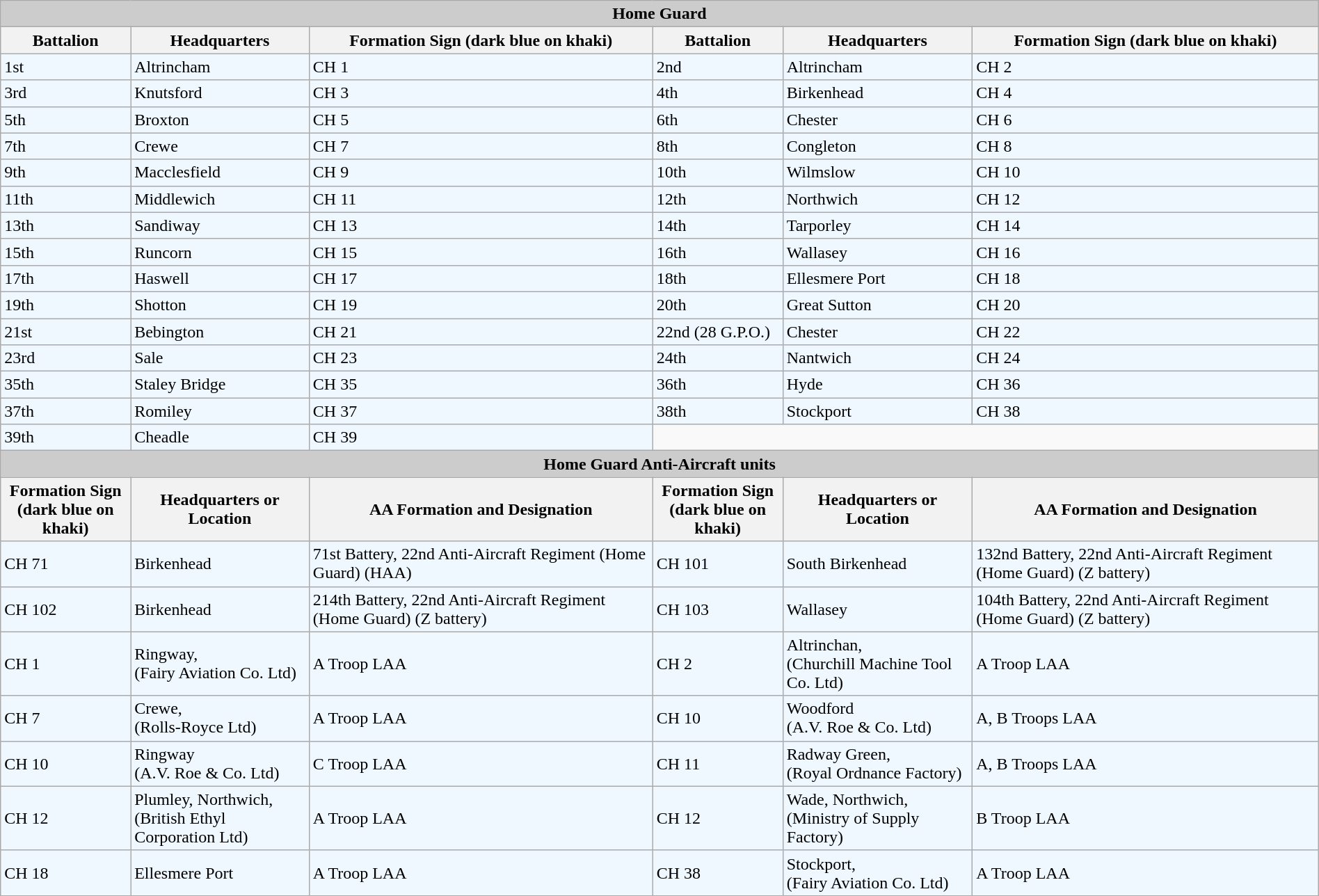<table class="wikitable" style="width:100%;">
<tr>
<th colspan="6" style="background:#ccc;">Home Guard</th>
</tr>
<tr>
<th>Battalion</th>
<th>Headquarters</th>
<th>Formation Sign (dark blue on khaki)</th>
<th>Battalion</th>
<th>Headquarters</th>
<th>Formation Sign (dark blue on khaki)</th>
</tr>
<tr style="background:#f0f8ff;">
<td>1st</td>
<td>Altrincham</td>
<td>CH 1</td>
<td>2nd</td>
<td>Altrincham</td>
<td>CH 2</td>
</tr>
<tr style="background:#f0f8ff;">
<td>3rd</td>
<td>Knutsford</td>
<td>CH 3</td>
<td>4th</td>
<td>Birkenhead</td>
<td>CH 4</td>
</tr>
<tr style="background:#f0f8ff;">
<td>5th</td>
<td>Broxton</td>
<td>CH 5</td>
<td>6th</td>
<td>Chester</td>
<td>CH 6</td>
</tr>
<tr style="background:#f0f8ff;">
<td>7th</td>
<td>Crewe</td>
<td>CH 7</td>
<td>8th</td>
<td>Congleton</td>
<td>CH 8</td>
</tr>
<tr style="background:#f0f8ff;">
<td>9th</td>
<td>Macclesfield</td>
<td>CH 9</td>
<td>10th</td>
<td>Wilmslow</td>
<td>CH 10</td>
</tr>
<tr style="background:#f0f8ff;">
<td>11th</td>
<td>Middlewich</td>
<td>CH 11</td>
<td>12th</td>
<td>Northwich</td>
<td>CH 12</td>
</tr>
<tr style="background:#f0f8ff;">
<td>13th</td>
<td>Sandiway</td>
<td>CH 13</td>
<td>14th</td>
<td>Tarporley</td>
<td>CH 14</td>
</tr>
<tr style="background:#f0f8ff;">
<td>15th</td>
<td>Runcorn</td>
<td>CH 15</td>
<td>16th</td>
<td>Wallasey</td>
<td>CH 16</td>
</tr>
<tr style="background:#f0f8ff;">
<td>17th</td>
<td>Haswell</td>
<td>CH 17</td>
<td>18th</td>
<td>Ellesmere Port</td>
<td>CH 18</td>
</tr>
<tr style="background:#f0f8ff;">
<td>19th</td>
<td>Shotton</td>
<td>CH 19</td>
<td>20th</td>
<td>Great Sutton</td>
<td>CH 20</td>
</tr>
<tr style="background:#f0f8ff;">
<td>21st</td>
<td>Bebington</td>
<td>CH 21</td>
<td>22nd (28 G.P.O.)</td>
<td>Chester</td>
<td>CH 22</td>
</tr>
<tr style="background:#f0f8ff;">
<td>23rd</td>
<td>Sale</td>
<td>CH 23</td>
<td>24th</td>
<td>Nantwich</td>
<td>CH 24</td>
</tr>
<tr style="background:#f0f8ff;">
<td>35th</td>
<td>Staley Bridge</td>
<td>CH 35</td>
<td>36th</td>
<td>Hyde</td>
<td>CH 36</td>
</tr>
<tr style="background:#f0f8ff;">
<td>37th</td>
<td>Romiley</td>
<td>CH 37</td>
<td>38th</td>
<td>Stockport</td>
<td>CH 38</td>
</tr>
<tr style="background:#f0f8ff;">
<td>39th</td>
<td>Cheadle</td>
<td>CH 39</td>
</tr>
<tr>
<th colspan="6" style="background:#ccc;">Home Guard Anti-Aircraft units</th>
</tr>
<tr>
<th>Formation Sign<br> (dark blue on khaki)</th>
<th>Headquarters or Location</th>
<th>AA Formation and Designation</th>
<th>Formation Sign<br> (dark blue on khaki)</th>
<th>Headquarters or Location</th>
<th>AA Formation and Designation</th>
</tr>
<tr style="background:#f0f8ff;">
<td>CH 71</td>
<td>Birkenhead</td>
<td>71st Battery, 22nd Anti-Aircraft Regiment (Home Guard) (HAA)</td>
<td>CH 101</td>
<td>South Birkenhead</td>
<td>132nd Battery, 22nd Anti-Aircraft Regiment (Home Guard) (Z battery)</td>
</tr>
<tr style="background:#f0f8ff;">
<td>CH 102</td>
<td>Birkenhead</td>
<td>214th Battery, 22nd Anti-Aircraft Regiment (Home Guard) (Z battery)</td>
<td>CH 103</td>
<td>Wallasey</td>
<td>104th Battery, 22nd Anti-Aircraft Regiment (Home Guard) (Z battery)</td>
</tr>
<tr style="background:#f0f8ff;">
<td>CH 1</td>
<td>Ringway,<br> (Fairy Aviation Co. Ltd)</td>
<td>A Troop LAA</td>
<td>CH 2</td>
<td>Altrinchan,<br> (Churchill Machine Tool Co. Ltd)</td>
<td>A Troop LAA</td>
</tr>
<tr style="background:#f0f8ff;">
<td>CH 7</td>
<td>Crewe,<br> (Rolls-Royce Ltd)</td>
<td>A Troop LAA</td>
<td>CH 10</td>
<td>Woodford <br> (A.V. Roe & Co. Ltd)</td>
<td>A, B Troops LAA</td>
</tr>
<tr style="background:#f0f8ff;">
<td>CH 10</td>
<td>Ringway<br> (A.V. Roe & Co. Ltd)</td>
<td>C Troop LAA</td>
<td>CH 11</td>
<td>Radway Green,<br> (Royal Ordnance Factory)</td>
<td>A, B Troops LAA</td>
</tr>
<tr style="background:#f0f8ff;">
<td>CH 12</td>
<td>Plumley, Northwich,<br> (British Ethyl Corporation Ltd)</td>
<td>A Troop LAA</td>
<td>CH 12</td>
<td>Wade, Northwich,<br> (Ministry of Supply Factory)</td>
<td>B Troop LAA</td>
</tr>
<tr style="background:#f0f8ff;">
<td>CH 18</td>
<td>Ellesmere Port</td>
<td>A Troop LAA</td>
<td>CH 38</td>
<td>Stockport,<br> (Fairy Aviation Co. Ltd)</td>
<td>A Troop LAA</td>
</tr>
</table>
